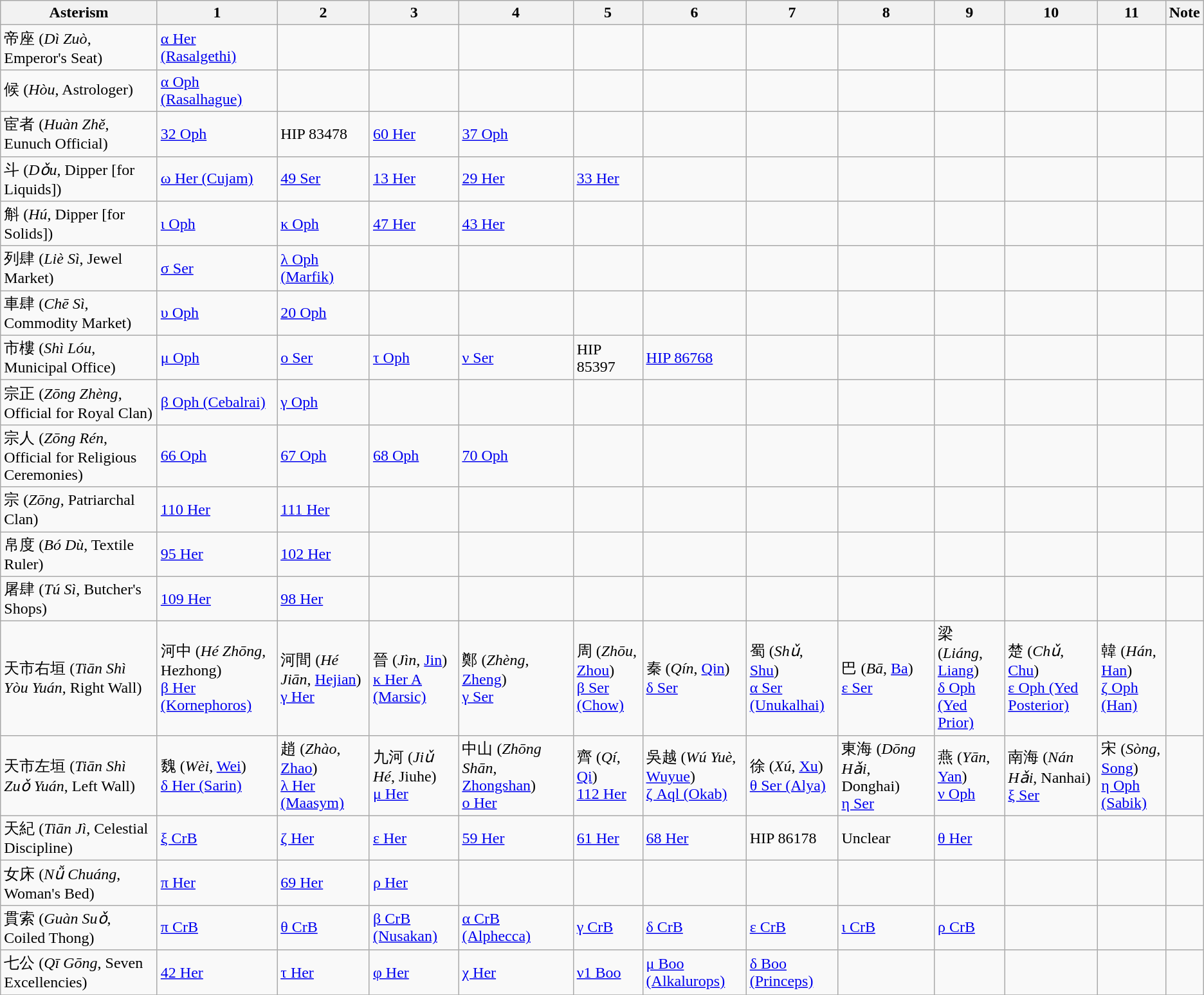<table class = "wikitable">
<tr>
<th>Asterism</th>
<th>1</th>
<th>2</th>
<th>3</th>
<th>4</th>
<th>5</th>
<th>6</th>
<th>7</th>
<th>8</th>
<th>9</th>
<th>10</th>
<th>11</th>
<th>Note</th>
</tr>
<tr>
<td>帝座 (<em>Dì Zuò</em>, Emperor's Seat)</td>
<td><a href='#'>α Her (Rasalgethi)</a></td>
<td></td>
<td></td>
<td></td>
<td></td>
<td></td>
<td></td>
<td></td>
<td></td>
<td></td>
<td></td>
<td></td>
</tr>
<tr>
<td>候 (<em>Hòu</em>, Astrologer)</td>
<td><a href='#'>α Oph (Rasalhague)</a></td>
<td></td>
<td></td>
<td></td>
<td></td>
<td></td>
<td></td>
<td></td>
<td></td>
<td></td>
<td></td>
<td></td>
</tr>
<tr>
<td>宦者 (<em>Huàn Zhě</em>, Eunuch Official)</td>
<td><a href='#'>32 Oph</a></td>
<td>HIP 83478</td>
<td><a href='#'>60 Her</a></td>
<td><a href='#'>37 Oph</a></td>
<td></td>
<td></td>
<td></td>
<td></td>
<td></td>
<td></td>
<td></td>
<td></td>
</tr>
<tr>
<td>斗 (<em>Dǒu</em>, Dipper [for Liquids])</td>
<td><a href='#'>ω Her (Cujam)</a></td>
<td><a href='#'>49 Ser</a></td>
<td><a href='#'>13 Her</a></td>
<td><a href='#'>29 Her</a></td>
<td><a href='#'>33 Her</a></td>
<td></td>
<td></td>
<td></td>
<td></td>
<td></td>
<td></td>
<td></td>
</tr>
<tr>
<td>斛 (<em>Hú</em>, Dipper [for Solids])</td>
<td><a href='#'>ι Oph</a></td>
<td><a href='#'>κ Oph</a></td>
<td><a href='#'>47 Her</a></td>
<td><a href='#'>43 Her</a></td>
<td></td>
<td></td>
<td></td>
<td></td>
<td></td>
<td></td>
<td></td>
<td></td>
</tr>
<tr>
<td>列肆 (<em>Liè Sì</em>, Jewel Market)</td>
<td><a href='#'>σ Ser</a></td>
<td><a href='#'>λ Oph (Marfik)</a></td>
<td></td>
<td></td>
<td></td>
<td></td>
<td></td>
<td></td>
<td></td>
<td></td>
<td></td>
<td></td>
</tr>
<tr>
<td>車肆 (<em>Chē Sì</em>, Commodity Market)</td>
<td><a href='#'>υ Oph</a></td>
<td><a href='#'>20 Oph</a></td>
<td></td>
<td></td>
<td></td>
<td></td>
<td></td>
<td></td>
<td></td>
<td></td>
<td></td>
<td></td>
</tr>
<tr>
<td>市樓 (<em>Shì Lóu</em>, Municipal Office)</td>
<td><a href='#'>μ Oph</a></td>
<td><a href='#'>ο Ser</a></td>
<td><a href='#'>τ Oph</a></td>
<td><a href='#'>ν Ser</a></td>
<td>HIP 85397</td>
<td><a href='#'>HIP 86768</a></td>
<td></td>
<td></td>
<td></td>
<td></td>
<td></td>
<td></td>
</tr>
<tr>
<td>宗正 (<em>Zōng Zhèng</em>, Official for Royal Clan)</td>
<td><a href='#'>β Oph (Cebalrai)</a></td>
<td><a href='#'>γ Oph</a></td>
<td></td>
<td></td>
<td></td>
<td></td>
<td></td>
<td></td>
<td></td>
<td></td>
<td></td>
<td></td>
</tr>
<tr>
<td>宗人 (<em>Zōng Rén</em>, Official for Religious Ceremonies)</td>
<td><a href='#'>66 Oph</a></td>
<td><a href='#'>67 Oph</a></td>
<td><a href='#'>68 Oph</a></td>
<td><a href='#'>70 Oph</a></td>
<td></td>
<td></td>
<td></td>
<td></td>
<td></td>
<td></td>
<td></td>
<td></td>
</tr>
<tr>
<td>宗 (<em>Zōng</em>, Patriarchal Clan)</td>
<td><a href='#'>110 Her</a></td>
<td><a href='#'>111 Her</a></td>
<td></td>
<td></td>
<td></td>
<td></td>
<td></td>
<td></td>
<td></td>
<td></td>
<td></td>
<td></td>
</tr>
<tr>
<td>帛度 (<em>Bó Dù</em>, Textile Ruler)</td>
<td><a href='#'>95 Her</a></td>
<td><a href='#'>102 Her</a></td>
<td></td>
<td></td>
<td></td>
<td></td>
<td></td>
<td></td>
<td></td>
<td></td>
<td></td>
<td></td>
</tr>
<tr>
<td>屠肆 (<em>Tú Sì</em>, Butcher's Shops)</td>
<td><a href='#'>109 Her</a></td>
<td><a href='#'>98 Her</a></td>
<td></td>
<td></td>
<td></td>
<td></td>
<td></td>
<td></td>
<td></td>
<td></td>
<td></td>
<td></td>
</tr>
<tr>
<td>天市右垣 (<em>Tiān Shì Yòu Yuán</em>, Right Wall)</td>
<td>河中 (<em>Hé Zhōng</em>, Hezhong)<br><a href='#'>β Her (Kornephoros)</a></td>
<td>河間 (<em>Hé Jiān</em>, <a href='#'>Hejian</a>)<br><a href='#'>γ Her</a></td>
<td>晉 (<em>Jìn</em>, <a href='#'>Jin</a>)<br><a href='#'>κ Her A (Marsic)</a></td>
<td>鄭 (<em>Zhèng</em>, <a href='#'>Zheng</a>)<br><a href='#'>γ Ser</a></td>
<td>周 (<em>Zhōu</em>, <a href='#'>Zhou</a>)<br><a href='#'>β Ser (Chow)</a></td>
<td>秦 (<em>Qín</em>, <a href='#'>Qin</a>)<br><a href='#'>δ Ser</a></td>
<td>蜀 (<em>Shǔ</em>, <a href='#'>Shu</a>)<br><a href='#'>α Ser (Unukalhai)</a></td>
<td>巴 (<em>Bā</em>, <a href='#'>Ba</a>)<br><a href='#'>ε Ser</a></td>
<td>梁 (<em>Liáng</em>, <a href='#'>Liang</a>)<br><a href='#'>δ Oph (Yed Prior)</a></td>
<td>楚 (<em>Chǔ</em>, <a href='#'>Chu</a>)<br><a href='#'>ε Oph (Yed Posterior)</a></td>
<td>韓 (<em>Hán</em>, <a href='#'>Han</a>)<br><a href='#'>ζ Oph (Han)</a></td>
<td></td>
</tr>
<tr>
<td>天市左垣 (<em>Tiān Shì Zuǒ Yuán</em>, Left Wall)</td>
<td>魏 (<em>Wèi</em>, <a href='#'>Wei</a>)<br><a href='#'>δ Her (Sarin)</a></td>
<td>趙 (<em>Zhào</em>, <a href='#'>Zhao</a>)<br><a href='#'>λ Her (Maasym)</a></td>
<td>九河 (<em>Jiǔ Hé</em>, Jiuhe)<br><a href='#'>μ Her</a></td>
<td>中山 (<em>Zhōng Shān</em>, <a href='#'>Zhongshan</a>)<br><a href='#'>ο Her</a></td>
<td>齊 (<em>Qí</em>, <a href='#'>Qi</a>)<br><a href='#'>112 Her</a></td>
<td>吳越 (<em>Wú Yuè</em>, <a href='#'>Wuyue</a>)<br><a href='#'>ζ Aql (Okab)</a></td>
<td>徐 (<em>Xú</em>, <a href='#'>Xu</a>)<br><a href='#'>θ Ser (Alya)</a></td>
<td>東海 (<em>Dōng Hǎi</em>, Donghai)<br><a href='#'>η Ser</a></td>
<td>燕 (<em>Yān</em>, <a href='#'>Yan</a>)<br><a href='#'>ν Oph</a></td>
<td>南海 (<em>Nán Hǎi</em>, Nanhai)<br><a href='#'>ξ Ser</a></td>
<td>宋 (<em>Sòng</em>, <a href='#'>Song</a>)<br><a href='#'>η Oph (Sabik)</a></td>
<td></td>
</tr>
<tr>
<td>天紀 (<em>Tiān Jì</em>, Celestial Discipline)</td>
<td><a href='#'>ξ CrB</a></td>
<td><a href='#'>ζ Her</a></td>
<td><a href='#'>ε Her</a></td>
<td><a href='#'>59 Her</a></td>
<td><a href='#'>61 Her</a></td>
<td><a href='#'>68 Her</a></td>
<td>HIP 86178</td>
<td>Unclear</td>
<td><a href='#'>θ Her</a></td>
<td></td>
<td></td>
<td></td>
</tr>
<tr>
<td>女床 (<em>Nǚ Chuáng</em>, Woman's Bed)</td>
<td><a href='#'>π Her</a></td>
<td><a href='#'>69 Her</a></td>
<td><a href='#'>ρ Her</a></td>
<td></td>
<td></td>
<td></td>
<td></td>
<td></td>
<td></td>
<td></td>
<td></td>
<td></td>
</tr>
<tr>
<td>貫索 (<em>Guàn Suǒ</em>, Coiled Thong)</td>
<td><a href='#'>π CrB</a></td>
<td><a href='#'>θ CrB</a></td>
<td><a href='#'>β CrB (Nusakan)</a></td>
<td><a href='#'>α CrB (Alphecca)</a></td>
<td><a href='#'>γ CrB</a></td>
<td><a href='#'>δ CrB</a></td>
<td><a href='#'>ε CrB</a></td>
<td><a href='#'>ι CrB</a></td>
<td><a href='#'>ρ CrB</a></td>
<td></td>
<td></td>
<td></td>
</tr>
<tr>
<td>七公 (<em>Qī Gōng</em>, Seven Excellencies)</td>
<td><a href='#'>42 Her</a></td>
<td><a href='#'>τ Her</a></td>
<td><a href='#'>φ Her</a></td>
<td><a href='#'>χ Her</a></td>
<td><a href='#'>ν1 Boo</a></td>
<td><a href='#'>μ Boo (Alkalurops)</a></td>
<td><a href='#'>δ Boo (Princeps)</a></td>
<td></td>
<td></td>
<td></td>
<td></td>
<td></td>
</tr>
<tr>
</tr>
</table>
